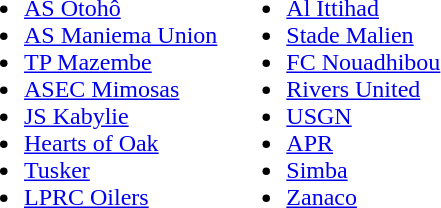<table border="0" cellpadding="2">
<tr valign="top">
<td><br><ul><li> <a href='#'>AS Otohô</a></li><li> <a href='#'>AS Maniema Union</a></li><li> <a href='#'>TP Mazembe</a></li><li> <a href='#'>ASEC Mimosas</a></li><li> <a href='#'>JS Kabylie</a></li><li> <a href='#'>Hearts of Oak</a></li><li> <a href='#'>Tusker</a></li><li> <a href='#'>LPRC Oilers</a></li></ul></td>
<td><br><ul><li> <a href='#'>Al Ittihad</a></li><li> <a href='#'>Stade Malien</a></li><li> <a href='#'>FC Nouadhibou</a></li><li> <a href='#'>Rivers United</a></li><li> <a href='#'>USGN</a></li><li> <a href='#'>APR</a></li><li> <a href='#'>Simba</a></li><li> <a href='#'>Zanaco</a></li></ul></td>
</tr>
</table>
